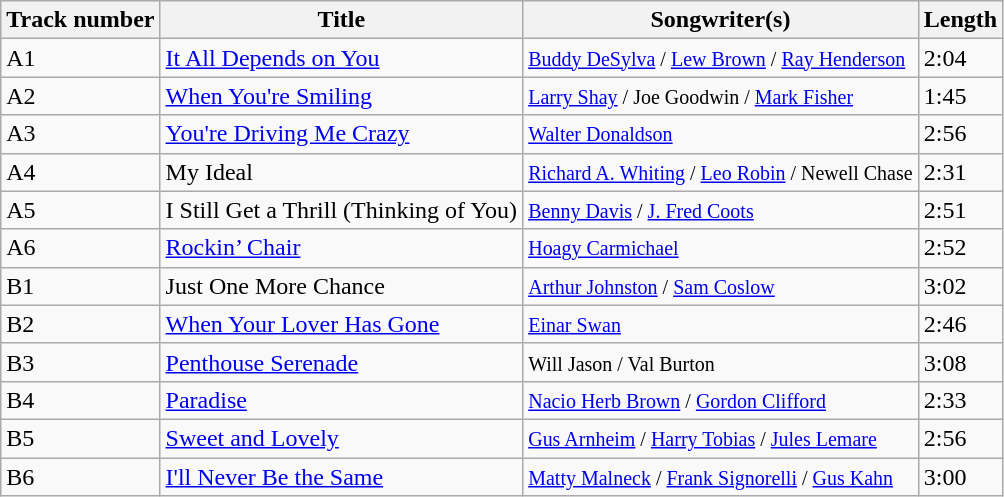<table class="wikitable">
<tr>
<th scope="col">Track number</th>
<th scope="col">Title</th>
<th scope="col">Songwriter(s)</th>
<th scope="col">Length</th>
</tr>
<tr>
<td>A1</td>
<td><a href='#'>It All Depends on You</a></td>
<td><small><a href='#'>Buddy DeSylva</a> / <a href='#'>Lew Brown</a> / <a href='#'>Ray Henderson</a></small></td>
<td>2:04<br></td>
</tr>
<tr>
<td>A2</td>
<td><a href='#'>When You're Smiling</a></td>
<td><small><a href='#'>Larry Shay</a> / Joe Goodwin / <a href='#'>Mark Fisher</a></small></td>
<td>1:45<br></td>
</tr>
<tr>
<td>A3</td>
<td><a href='#'>You're Driving Me Crazy</a></td>
<td><small><a href='#'>Walter Donaldson</a></small></td>
<td>2:56<br></td>
</tr>
<tr>
<td>A4</td>
<td>My Ideal</td>
<td><small><a href='#'>Richard A. Whiting</a> / <a href='#'>Leo Robin</a> / Newell Chase</small></td>
<td>2:31<br></td>
</tr>
<tr>
<td>A5</td>
<td>I Still Get a Thrill (Thinking of You)</td>
<td><small><a href='#'>Benny Davis</a> / <a href='#'>J. Fred Coots</a></small></td>
<td>2:51<br></td>
</tr>
<tr>
<td>A6</td>
<td><a href='#'>Rockin’ Chair</a></td>
<td><small><a href='#'>Hoagy Carmichael</a></small></td>
<td>2:52<br></td>
</tr>
<tr>
<td>B1</td>
<td>Just One More Chance</td>
<td><small><a href='#'>Arthur Johnston</a> / <a href='#'>Sam Coslow</a></small></td>
<td>3:02<br></td>
</tr>
<tr>
<td>B2</td>
<td><a href='#'>When Your Lover Has Gone</a></td>
<td><small><a href='#'>Einar Swan</a></small></td>
<td>2:46<br></td>
</tr>
<tr>
<td>B3</td>
<td><a href='#'>Penthouse Serenade</a></td>
<td><small>Will Jason / Val Burton</small></td>
<td>3:08<br></td>
</tr>
<tr>
<td>B4</td>
<td><a href='#'>Paradise</a></td>
<td><small><a href='#'>Nacio Herb Brown</a> / <a href='#'>Gordon Clifford</a></small></td>
<td>2:33<br></td>
</tr>
<tr>
<td>B5</td>
<td><a href='#'>Sweet and Lovely</a></td>
<td><small><a href='#'>Gus Arnheim</a> / <a href='#'>Harry Tobias</a> / <a href='#'>Jules Lemare</a></small></td>
<td>2:56<br></td>
</tr>
<tr>
<td>B6</td>
<td><a href='#'>I'll Never Be the Same</a></td>
<td><small><a href='#'>Matty Malneck</a> / <a href='#'>Frank Signorelli</a> / <a href='#'>Gus Kahn</a></small></td>
<td>3:00<br></td>
</tr>
</table>
